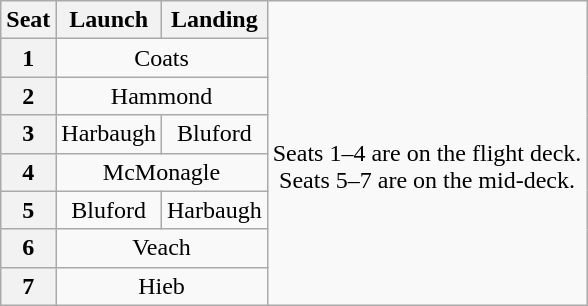<table class="wikitable" style="text-align:center">
<tr>
<th>Seat</th>
<th>Launch</th>
<th>Landing</th>
<td rowspan=8><br>Seats 1–4 are on the flight deck.<br>Seats 5–7 are on the mid-deck.</td>
</tr>
<tr>
<th>1</th>
<td colspan=2>Coats</td>
</tr>
<tr>
<th>2</th>
<td colspan=2>Hammond</td>
</tr>
<tr>
<th>3</th>
<td>Harbaugh</td>
<td>Bluford</td>
</tr>
<tr>
<th>4</th>
<td colspan=2>McMonagle</td>
</tr>
<tr>
<th>5</th>
<td>Bluford</td>
<td>Harbaugh</td>
</tr>
<tr>
<th>6</th>
<td colspan=2>Veach</td>
</tr>
<tr>
<th>7</th>
<td colspan=2>Hieb</td>
</tr>
</table>
